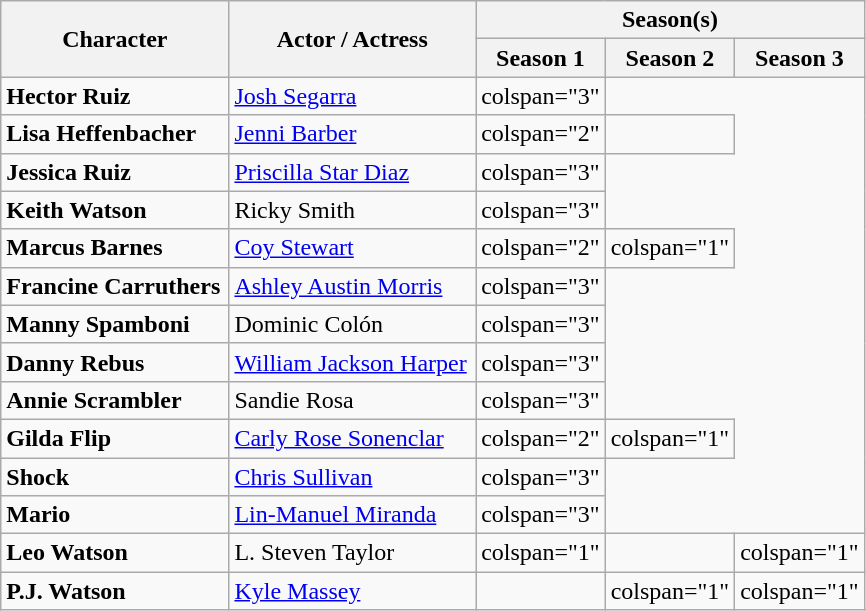<table class="wikitable">
<tr>
<th rowspan="2">Character</th>
<th rowspan="2">Actor / Actress</th>
<th colspan="3">Season(s)</th>
</tr>
<tr>
<th style="width:15%;">Season 1</th>
<th style="width:15%;">Season 2</th>
<th style="width:15%;">Season 3</th>
</tr>
<tr>
<td><strong>Hector Ruiz</strong></td>
<td><a href='#'>Josh Segarra</a></td>
<td>colspan="3" </td>
</tr>
<tr>
<td><strong>Lisa Heffenbacher</strong></td>
<td><a href='#'>Jenni Barber</a></td>
<td>colspan="2" </td>
<td></td>
</tr>
<tr>
<td><strong>Jessica Ruiz</strong></td>
<td><a href='#'>Priscilla Star Diaz</a></td>
<td>colspan="3" </td>
</tr>
<tr>
<td><strong>Keith Watson</strong></td>
<td>Ricky Smith</td>
<td>colspan="3" </td>
</tr>
<tr>
<td><strong>Marcus Barnes</strong></td>
<td><a href='#'>Coy Stewart</a></td>
<td>colspan="2" </td>
<td>colspan="1" </td>
</tr>
<tr>
<td><strong>Francine Carruthers</strong></td>
<td><a href='#'>Ashley Austin Morris</a></td>
<td>colspan="3" </td>
</tr>
<tr>
<td><strong>Manny Spamboni</strong></td>
<td>Dominic Colón</td>
<td>colspan="3" </td>
</tr>
<tr>
<td><strong>Danny Rebus</strong></td>
<td><a href='#'>William Jackson Harper</a></td>
<td>colspan="3" </td>
</tr>
<tr>
<td><strong>Annie Scrambler</strong></td>
<td>Sandie Rosa</td>
<td>colspan="3" </td>
</tr>
<tr>
<td><strong>Gilda Flip</strong></td>
<td><a href='#'>Carly Rose Sonenclar</a></td>
<td>colspan="2" </td>
<td>colspan="1" </td>
</tr>
<tr>
<td><strong>Shock</strong></td>
<td><a href='#'>Chris Sullivan</a></td>
<td>colspan="3" </td>
</tr>
<tr>
<td><strong>Mario</strong></td>
<td><a href='#'>Lin-Manuel Miranda</a></td>
<td>colspan="3" </td>
</tr>
<tr>
<td><strong>Leo Watson</strong></td>
<td>L. Steven Taylor</td>
<td>colspan="1" </td>
<td></td>
<td>colspan="1" </td>
</tr>
<tr>
<td><strong>P.J. Watson</strong></td>
<td><a href='#'>Kyle Massey</a></td>
<td></td>
<td>colspan="1" </td>
<td>colspan="1" </td>
</tr>
</table>
